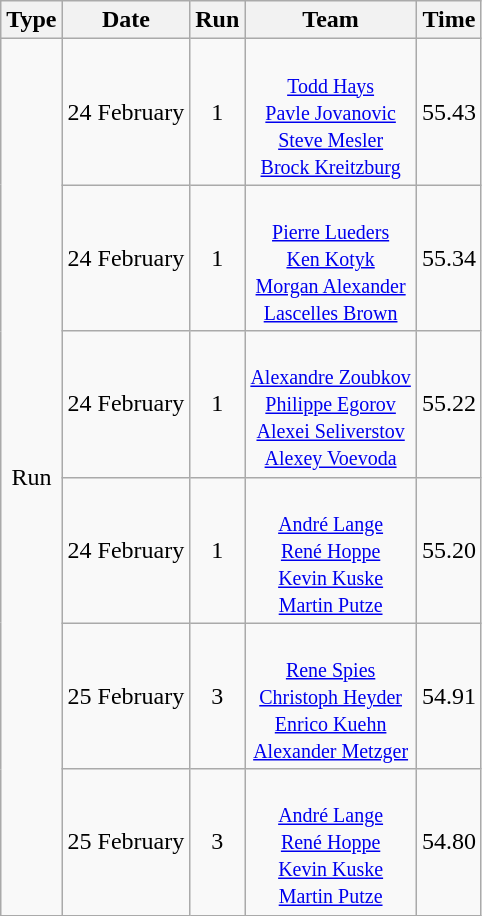<table class="wikitable" style="text-align:center">
<tr>
<th>Type</th>
<th>Date</th>
<th>Run</th>
<th>Team</th>
<th>Time</th>
</tr>
<tr>
<td rowspan=6>Run</td>
<td>24 February</td>
<td>1</td>
<td> <br>  <small><a href='#'>Todd Hays</a> <br> <a href='#'>Pavle Jovanovic</a> <br> <a href='#'>Steve Mesler</a> <br> <a href='#'>Brock Kreitzburg</a></small></td>
<td>55.43</td>
</tr>
<tr>
<td>24 February</td>
<td>1</td>
<td> <br>  <small><a href='#'>Pierre Lueders</a> <br><a href='#'>Ken Kotyk</a><br><a href='#'>Morgan Alexander</a><br> <a href='#'>Lascelles Brown</a></small></td>
<td>55.34</td>
</tr>
<tr>
<td>24 February</td>
<td>1</td>
<td> <br> <small><a href='#'>Alexandre Zoubkov</a><br><a href='#'>Philippe Egorov</a> <br> <a href='#'>Alexei Seliverstov</a>  <br> <a href='#'>Alexey Voevoda</a></small></td>
<td>55.22</td>
</tr>
<tr>
<td>24 February</td>
<td>1</td>
<td> <br>  <small><a href='#'>André Lange</a> <br> <a href='#'>René Hoppe</a><br> <a href='#'>Kevin Kuske</a><br> <a href='#'>Martin Putze</a></small></td>
<td>55.20</td>
</tr>
<tr>
<td>25 February</td>
<td>3</td>
<td> <br> <small><a href='#'>Rene Spies</a> <br> <a href='#'>Christoph Heyder</a><br> <a href='#'>Enrico Kuehn</a><br> <a href='#'>Alexander Metzger</a></small></td>
<td>54.91</td>
</tr>
<tr>
<td>25 February</td>
<td>3</td>
<td> <br> <small><a href='#'>André Lange</a> <br> <a href='#'>René Hoppe</a><br> <a href='#'>Kevin Kuske</a><br> <a href='#'>Martin Putze</a></small></td>
<td>54.80</td>
</tr>
</table>
